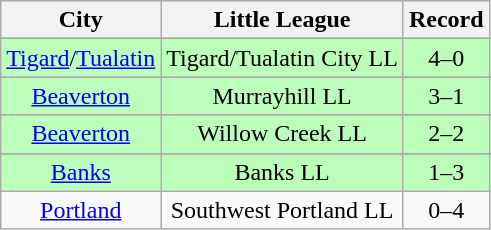<table class="wikitable">
<tr>
<th>City</th>
<th>Little League</th>
<th>Record</th>
</tr>
<tr>
</tr>
<tr bgcolor=#bbffbb>
<td align=center> <a href='#'>Tigard</a>/<a href='#'>Tualatin</a></td>
<td align=center>Tigard/Tualatin City LL</td>
<td align=center>4–0</td>
</tr>
<tr>
</tr>
<tr bgcolor=#bbffbb>
<td align=center> <a href='#'>Beaverton</a></td>
<td align=center>Murrayhill LL</td>
<td align=center>3–1</td>
</tr>
<tr>
</tr>
<tr bgcolor=#bbffbb>
<td align=center> <a href='#'>Beaverton</a></td>
<td align=center>Willow Creek LL</td>
<td align=center>2–2</td>
</tr>
<tr>
</tr>
<tr bgcolor=#bbffbb>
<td align=center> <a href='#'>Banks</a></td>
<td align=center>Banks LL</td>
<td align=center>1–3</td>
</tr>
<tr>
<td align=center> <a href='#'>Portland</a></td>
<td align=center>Southwest Portland LL</td>
<td align=center>0–4</td>
</tr>
</table>
